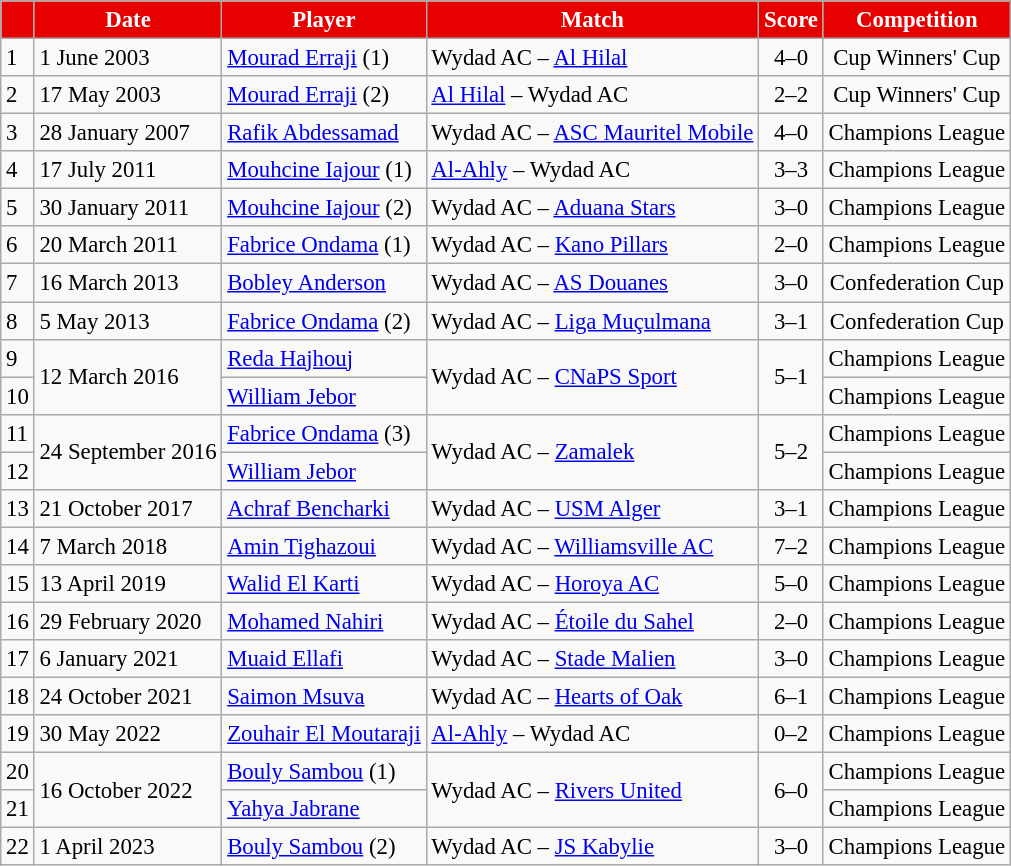<table class="wikitable" border="0" style="text-align:center;font-size:95%">
<tr>
<th style="color:#FFFFFF; background:#E60000;"></th>
<th style="color:#FFFFFF; background:#E60000;">Date</th>
<th style="color:#FFFFFF; background:#E60000;">Player</th>
<th style="color:#FFFFFF; background:#E60000;">Match</th>
<th width="35" style="color:#FFFFFF; background:#E60000;">Score</th>
<th style="color:#FFFFFF; background:#E60000;">Competition</th>
</tr>
<tr>
<td align="left">1</td>
<td align="left">1 June 2003</td>
<td align="left"> <a href='#'>Mourad Erraji</a> (1)</td>
<td align="left">Wydad AC – <a href='#'>Al Hilal</a></td>
<td align="center">4–0</td>
<td>Cup Winners' Cup</td>
</tr>
<tr>
<td align="left">2</td>
<td align="left">17 May 2003</td>
<td align="left"> <a href='#'>Mourad Erraji</a> (2)</td>
<td align="left"><a href='#'>Al Hilal</a> – Wydad AC</td>
<td align="center">2–2</td>
<td>Cup Winners' Cup</td>
</tr>
<tr>
<td align="left">3</td>
<td align="left">28 January 2007</td>
<td align="left"> <a href='#'>Rafik Abdessamad</a></td>
<td align="left">Wydad AC – <a href='#'>ASC Mauritel Mobile</a></td>
<td align="center">4–0</td>
<td>Champions League</td>
</tr>
<tr>
<td align="left">4</td>
<td align="left">17 July 2011</td>
<td align="left"> <a href='#'>Mouhcine Iajour</a> (1)</td>
<td align="left"><a href='#'>Al-Ahly</a> – Wydad AC</td>
<td align="center">3–3</td>
<td>Champions League</td>
</tr>
<tr>
<td align="left">5</td>
<td align="left">30 January 2011</td>
<td align="left"> <a href='#'>Mouhcine Iajour</a> (2)</td>
<td align="left">Wydad AC – <a href='#'>Aduana Stars</a></td>
<td align="center">3–0</td>
<td>Champions League</td>
</tr>
<tr>
<td align="left">6</td>
<td align="left">20 March 2011</td>
<td align="left"> <a href='#'>Fabrice Ondama</a> (1)</td>
<td align="left">Wydad AC – <a href='#'>Kano Pillars</a></td>
<td align="center">2–0</td>
<td>Champions League</td>
</tr>
<tr>
<td align="left">7</td>
<td align="left">16 March 2013</td>
<td align="left"><a href='#'>Bobley Anderson</a></td>
<td align="left">Wydad AC – <a href='#'>AS Douanes</a></td>
<td align="center">3–0</td>
<td>Confederation Cup</td>
</tr>
<tr>
<td align="left">8</td>
<td align="left">5 May 2013</td>
<td align="left"> <a href='#'>Fabrice Ondama</a> (2)</td>
<td align="left">Wydad AC – <a href='#'>Liga Muçulmana</a></td>
<td align="center">3–1</td>
<td>Confederation Cup</td>
</tr>
<tr>
<td align="left">9</td>
<td rowspan="2" align="left">12 March 2016</td>
<td align="left"> <a href='#'>Reda Hajhouj</a></td>
<td rowspan="2" align="left">Wydad AC – <a href='#'>CNaPS Sport</a></td>
<td rowspan="2" align="center">5–1</td>
<td>Champions League</td>
</tr>
<tr>
<td align="left">10</td>
<td align="left"> <a href='#'>William Jebor</a></td>
<td>Champions League</td>
</tr>
<tr>
<td align="left">11</td>
<td rowspan="2" align="left">24 September 2016</td>
<td align="left"> <a href='#'>Fabrice Ondama</a> (3)</td>
<td rowspan="2" align="left">Wydad AC – <a href='#'>Zamalek</a></td>
<td rowspan="2" align="center">5–2</td>
<td>Champions League</td>
</tr>
<tr>
<td align="left">12</td>
<td align="left"> <a href='#'>William Jebor</a></td>
<td>Champions League</td>
</tr>
<tr>
<td align="left">13</td>
<td align="left">21 October 2017</td>
<td align="left"> <a href='#'>Achraf Bencharki</a></td>
<td align="left">Wydad AC – <a href='#'>USM Alger</a></td>
<td align="center">3–1</td>
<td>Champions League</td>
</tr>
<tr>
<td align="left">14</td>
<td align="left">7 March 2018</td>
<td align="left"> <a href='#'>Amin Tighazoui</a></td>
<td align="left">Wydad AC – <a href='#'>Williamsville AC</a></td>
<td align="center">7–2</td>
<td>Champions League</td>
</tr>
<tr>
<td align="left">15</td>
<td align="left">13 April 2019</td>
<td align="left"> <a href='#'>Walid El Karti</a></td>
<td align="left">Wydad AC – <a href='#'>Horoya AC</a></td>
<td align="center">5–0</td>
<td>Champions League</td>
</tr>
<tr>
<td align="left">16</td>
<td align="left">29 February 2020</td>
<td align="left"> <a href='#'>Mohamed Nahiri</a></td>
<td align="left">Wydad AC – <a href='#'>Étoile du Sahel</a></td>
<td align="center">2–0</td>
<td>Champions League</td>
</tr>
<tr>
<td align="left">17</td>
<td align="left">6 January 2021</td>
<td align="left"> <a href='#'>Muaid Ellafi</a></td>
<td align="left">Wydad AC – <a href='#'>Stade Malien</a></td>
<td align="center">3–0</td>
<td>Champions League</td>
</tr>
<tr>
<td align="left">18</td>
<td align="left">24 October 2021</td>
<td align="left"> <a href='#'>Saimon Msuva</a></td>
<td align="left">Wydad AC – <a href='#'>Hearts of Oak</a></td>
<td align="center">6–1</td>
<td>Champions League</td>
</tr>
<tr>
<td>19</td>
<td align="left">30 May 2022</td>
<td align="left"> <a href='#'>Zouhair El Moutaraji</a></td>
<td align="left"><a href='#'>Al-Ahly</a> – Wydad AC</td>
<td align="center">0–2</td>
<td>Champions League</td>
</tr>
<tr>
<td align="left">20</td>
<td rowspan="2" align="left">16 October 2022</td>
<td align="left"> <a href='#'>Bouly Sambou</a> (1)</td>
<td rowspan="2" align="left">Wydad AC – <a href='#'>Rivers United</a></td>
<td rowspan="2" align="center">6–0</td>
<td>Champions League</td>
</tr>
<tr>
<td align="left">21</td>
<td align="left"> <a href='#'>Yahya Jabrane</a></td>
<td>Champions League</td>
</tr>
<tr>
<td>22</td>
<td align="left">1 April 2023</td>
<td align="left"> <a href='#'>Bouly Sambou</a> (2)</td>
<td align="left">Wydad AC – <a href='#'>JS Kabylie</a></td>
<td align="center">3–0</td>
<td>Champions League</td>
</tr>
</table>
